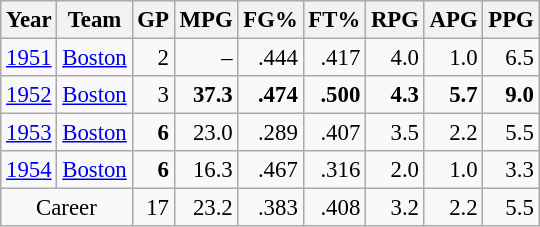<table class="wikitable sortable" style="font-size:95%; text-align:right;">
<tr>
<th>Year</th>
<th>Team</th>
<th>GP</th>
<th>MPG</th>
<th>FG%</th>
<th>FT%</th>
<th>RPG</th>
<th>APG</th>
<th>PPG</th>
</tr>
<tr>
<td style="text-align:left;"><a href='#'>1951</a></td>
<td style="text-align:left;"><a href='#'>Boston</a></td>
<td>2</td>
<td>–</td>
<td>.444</td>
<td>.417</td>
<td>4.0</td>
<td>1.0</td>
<td>6.5</td>
</tr>
<tr>
<td style="text-align:left;"><a href='#'>1952</a></td>
<td style="text-align:left;"><a href='#'>Boston</a></td>
<td>3</td>
<td><strong>37.3</strong></td>
<td><strong>.474</strong></td>
<td><strong>.500</strong></td>
<td><strong>4.3</strong></td>
<td><strong>5.7</strong></td>
<td><strong>9.0</strong></td>
</tr>
<tr>
<td style="text-align:left;"><a href='#'>1953</a></td>
<td style="text-align:left;"><a href='#'>Boston</a></td>
<td><strong>6</strong></td>
<td>23.0</td>
<td>.289</td>
<td>.407</td>
<td>3.5</td>
<td>2.2</td>
<td>5.5</td>
</tr>
<tr>
<td style="text-align:left;"><a href='#'>1954</a></td>
<td style="text-align:left;"><a href='#'>Boston</a></td>
<td><strong>6</strong></td>
<td>16.3</td>
<td>.467</td>
<td>.316</td>
<td>2.0</td>
<td>1.0</td>
<td>3.3</td>
</tr>
<tr class="sortbottom">
<td colspan="2" style="text-align:center;">Career</td>
<td>17</td>
<td>23.2</td>
<td>.383</td>
<td>.408</td>
<td>3.2</td>
<td>2.2</td>
<td>5.5</td>
</tr>
</table>
